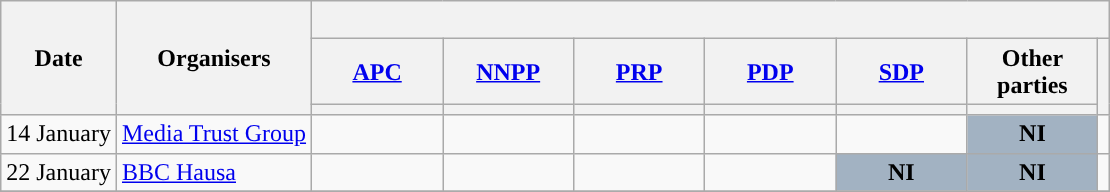<table class="wikitable" style="text-align:center;">
<tr>
<th rowspan="3">Date</th>
<th rowspan="3">Organisers</th>
<th colspan="7">    <br>   </th>
</tr>
<tr>
<th scope="col" style="width:5em;"><a href='#'>APC</a></th>
<th scope="col" style="width:5em;"><a href='#'>NNPP</a></th>
<th scope="col" style="width:5em;"><a href='#'>PRP</a></th>
<th scope="col" style="width:5em;"><a href='#'>PDP</a></th>
<th scope="col" style="width:5em;"><a href='#'>SDP</a></th>
<th scope="col" style="width:5em;">Other parties</th>
<th rowspan="2"></th>
</tr>
<tr>
<th style="background:"></th>
<th style="background:"></th>
<th style="background:"></th>
<th style="background:"></th>
<th style="background:"></th>
<th style="background:"></th>
</tr>
<tr>
<td style="white-space:nowrap; text-align:left;">14 January</td>
<td style="white-space:nowrap; text-align:left;"><a href='#'>Media Trust Group</a></td>
<td></td>
<td></td>
<td></td>
<td></td>
<td></td>
<td style="background:#A2B2C2;"><strong>NI</strong><br></td>
<td></td>
</tr>
<tr>
<td style="white-space:nowrap; text-align:left;">22 January</td>
<td style="white-space:nowrap; text-align:left;"><a href='#'>BBC Hausa</a></td>
<td></td>
<td></td>
<td></td>
<td></td>
<td style="background:#A2B2C2;"><strong>NI</strong></td>
<td style="background:#A2B2C2;"><strong>NI</strong><br></td>
<td></td>
</tr>
<tr>
</tr>
</table>
